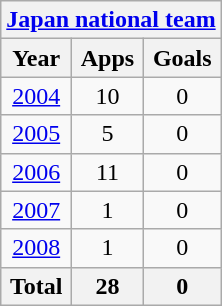<table class="wikitable" style="text-align:center">
<tr>
<th colspan=3><a href='#'>Japan national team</a></th>
</tr>
<tr>
<th>Year</th>
<th>Apps</th>
<th>Goals</th>
</tr>
<tr>
<td><a href='#'>2004</a></td>
<td>10</td>
<td>0</td>
</tr>
<tr>
<td><a href='#'>2005</a></td>
<td>5</td>
<td>0</td>
</tr>
<tr>
<td><a href='#'>2006</a></td>
<td>11</td>
<td>0</td>
</tr>
<tr>
<td><a href='#'>2007</a></td>
<td>1</td>
<td>0</td>
</tr>
<tr>
<td><a href='#'>2008</a></td>
<td>1</td>
<td>0</td>
</tr>
<tr>
<th>Total</th>
<th>28</th>
<th>0</th>
</tr>
</table>
